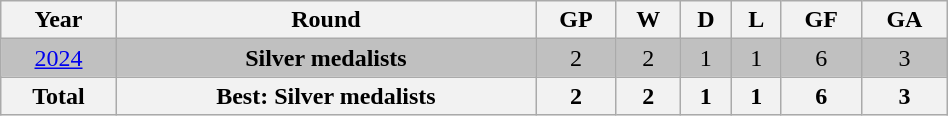<table class="wikitable" style="text-align: center;width:50%;">
<tr>
<th>Year</th>
<th>Round</th>
<th>GP</th>
<th>W</th>
<th>D</th>
<th>L</th>
<th>GF</th>
<th>GA</th>
</tr>
<tr style="background:Silver;">
<td> <a href='#'>2024</a></td>
<td><strong>Silver medalists</strong></td>
<td>2</td>
<td>2</td>
<td>1</td>
<td>1</td>
<td>6</td>
<td>3</td>
</tr>
<tr>
<th><strong>Total</strong></th>
<th><strong>Best: Silver medalists</strong></th>
<th>2</th>
<th>2</th>
<th>1</th>
<th>1</th>
<th>6</th>
<th>3</th>
</tr>
</table>
